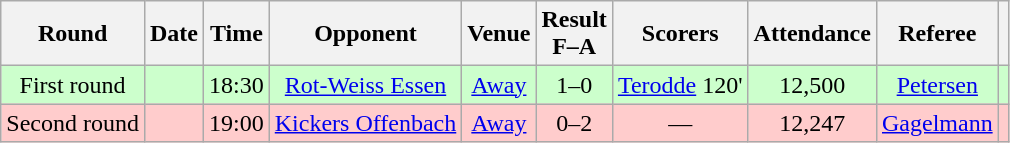<table class="wikitable sortable" style="text-align:center">
<tr>
<th>Round</th>
<th>Date</th>
<th>Time</th>
<th>Opponent</th>
<th>Venue</th>
<th>Result<br>F–A</th>
<th class="unsortable">Scorers</th>
<th>Attendance</th>
<th class="unsortable">Referee</th>
<th class="unsortable"></th>
</tr>
<tr bgcolor="#CCFFCC">
<td>First round</td>
<td></td>
<td>18:30</td>
<td><a href='#'>Rot-Weiss Essen</a></td>
<td><a href='#'>Away</a></td>
<td>1–0 </td>
<td><a href='#'>Terodde</a> 120'</td>
<td>12,500</td>
<td><a href='#'>Petersen</a></td>
<td></td>
</tr>
<tr bgcolor="#FFCCCC">
<td>Second round</td>
<td></td>
<td>19:00</td>
<td><a href='#'>Kickers Offenbach</a></td>
<td><a href='#'>Away</a></td>
<td>0–2</td>
<td>—</td>
<td>12,247</td>
<td><a href='#'>Gagelmann</a></td>
<td></td>
</tr>
</table>
